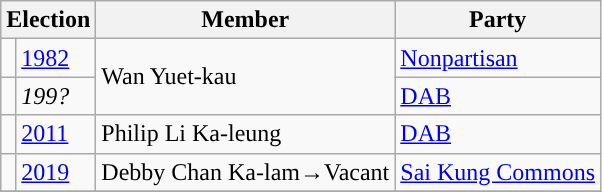<table class="wikitable">
<tr>
<th colspan="2">Election</th>
<th>Member</th>
<th>Party</th>
</tr>
<tr>
<td style="color:inherit;background:"></td>
<td><a href='#'>1982</a></td>
<td rowspan=2>Wan Yuet-kau</td>
<td><a href='#'>Nonpartisan</a></td>
</tr>
<tr>
<td style="color:inherit;background:"></td>
<td><em>199?</em></td>
<td><a href='#'>DAB</a></td>
</tr>
<tr>
<td style="color:inherit;background:"></td>
<td><a href='#'>2011</a></td>
<td>Philip Li Ka-leung</td>
<td><a href='#'>DAB</a></td>
</tr>
<tr>
<td style="color:inherit;background:"></td>
<td><a href='#'>2019</a></td>
<td>Debby Chan Ka-lam→Vacant</td>
<td><a href='#'>Sai Kung Commons</a></td>
</tr>
<tr>
</tr>
</table>
